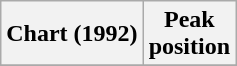<table class="wikitable plainrowheaders" style="text-align:center">
<tr>
<th scope="col">Chart (1992)</th>
<th scope="col">Peak<br>position</th>
</tr>
<tr>
</tr>
</table>
